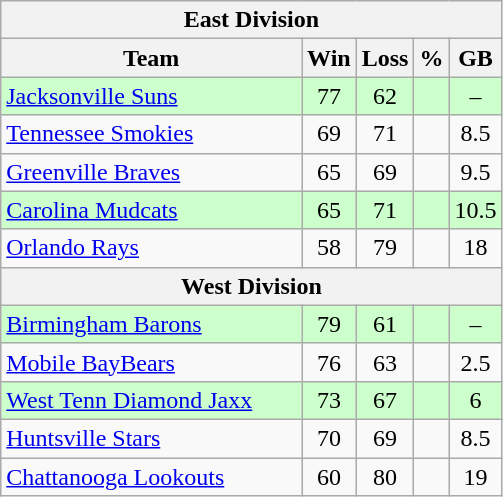<table class="wikitable">
<tr>
<th colspan="5">East Division</th>
</tr>
<tr>
<th width="60%">Team</th>
<th>Win</th>
<th>Loss</th>
<th>%</th>
<th>GB</th>
</tr>
<tr align=center bgcolor=ccffcc>
<td align=left><a href='#'>Jacksonville Suns</a></td>
<td>77</td>
<td>62</td>
<td></td>
<td>–</td>
</tr>
<tr align=center>
<td align=left><a href='#'>Tennessee Smokies</a></td>
<td>69</td>
<td>71</td>
<td></td>
<td>8.5</td>
</tr>
<tr align=center>
<td align=left><a href='#'>Greenville Braves</a></td>
<td>65</td>
<td>69</td>
<td></td>
<td>9.5</td>
</tr>
<tr align=center bgcolor=ccffcc>
<td align=left><a href='#'>Carolina Mudcats</a></td>
<td>65</td>
<td>71</td>
<td></td>
<td>10.5</td>
</tr>
<tr align=center>
<td align=left><a href='#'>Orlando Rays</a></td>
<td>58</td>
<td>79</td>
<td></td>
<td>18</td>
</tr>
<tr>
<th colspan="5">West Division</th>
</tr>
<tr align=center bgcolor=ccffcc>
<td align=left><a href='#'>Birmingham Barons</a></td>
<td>79</td>
<td>61</td>
<td></td>
<td>–</td>
</tr>
<tr align=center>
<td align=left><a href='#'>Mobile BayBears</a></td>
<td>76</td>
<td>63</td>
<td></td>
<td>2.5</td>
</tr>
<tr align=center bgcolor=ccffcc>
<td align=left><a href='#'>West Tenn Diamond Jaxx</a></td>
<td>73</td>
<td>67</td>
<td></td>
<td>6</td>
</tr>
<tr align=center>
<td align=left><a href='#'>Huntsville Stars</a></td>
<td>70</td>
<td>69</td>
<td></td>
<td>8.5</td>
</tr>
<tr align=center>
<td align=left><a href='#'>Chattanooga Lookouts</a></td>
<td>60</td>
<td>80</td>
<td></td>
<td>19</td>
</tr>
</table>
